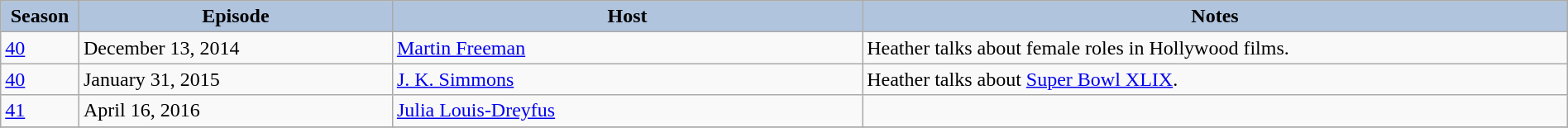<table class="wikitable" style="width:100%;">
<tr>
<th style="background:#B0C4DE;" width="5%">Season</th>
<th style="background:#B0C4DE;" width="20%">Episode</th>
<th style="background:#B0C4DE;" width="30%">Host</th>
<th style="background:#B0C4DE;" width="45%">Notes</th>
</tr>
<tr>
<td><a href='#'>40</a></td>
<td>December 13, 2014</td>
<td><a href='#'>Martin Freeman</a></td>
<td>Heather talks about female roles in Hollywood films.</td>
</tr>
<tr>
<td><a href='#'>40</a></td>
<td>January 31, 2015</td>
<td><a href='#'>J. K. Simmons</a></td>
<td>Heather talks about <a href='#'>Super Bowl XLIX</a>.</td>
</tr>
<tr>
<td><a href='#'>41</a></td>
<td>April 16, 2016</td>
<td><a href='#'>Julia Louis-Dreyfus</a></td>
<td></td>
</tr>
<tr>
</tr>
</table>
